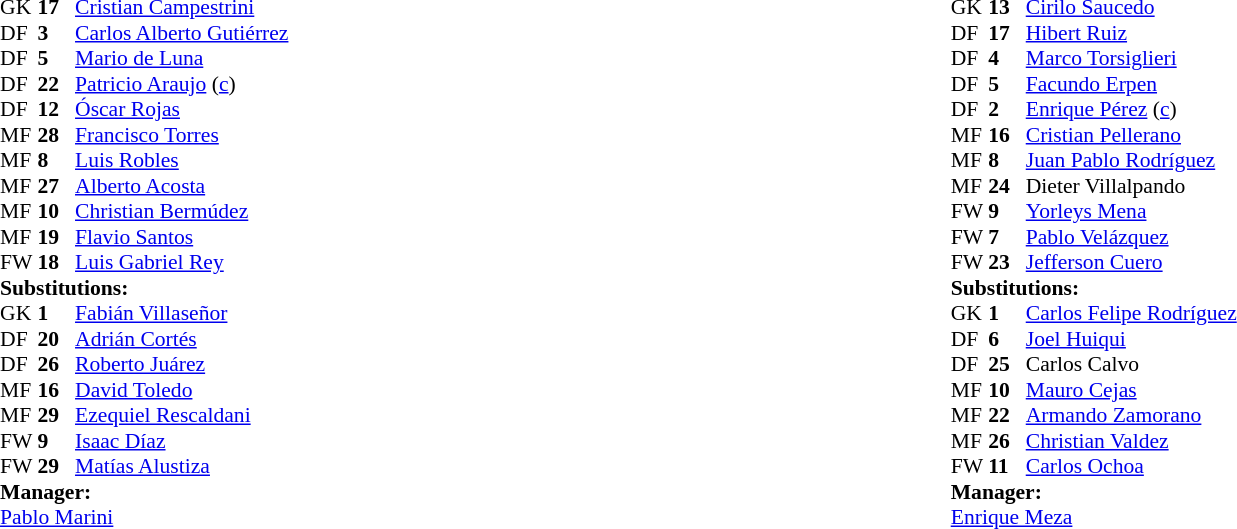<table width=100%>
<tr>
<td valign=top width=50%><br><table style="font-size:90%" cellspacing=0 cellpadding=0 align=center>
<tr>
<th width=25></th>
<th width=25></th>
</tr>
<tr>
<td>GK</td>
<td><strong>17</strong></td>
<td> <a href='#'>Cristian Campestrini</a></td>
</tr>
<tr>
<td>DF</td>
<td><strong>3</strong></td>
<td> <a href='#'>Carlos Alberto Gutiérrez</a></td>
</tr>
<tr>
<td>DF</td>
<td><strong>5</strong></td>
<td> <a href='#'>Mario de Luna</a></td>
<td></td>
</tr>
<tr>
<td>DF</td>
<td><strong>22</strong></td>
<td> <a href='#'>Patricio Araujo</a> (<a href='#'>c</a>)</td>
</tr>
<tr>
<td>DF</td>
<td><strong>12</strong></td>
<td> <a href='#'>Óscar Rojas</a></td>
<td></td>
</tr>
<tr>
<td>MF</td>
<td><strong>28</strong></td>
<td> <a href='#'>Francisco Torres</a></td>
</tr>
<tr>
<td>MF</td>
<td><strong>8</strong></td>
<td> <a href='#'>Luis Robles</a></td>
</tr>
<tr>
<td>MF</td>
<td><strong>27</strong></td>
<td> <a href='#'>Alberto Acosta</a></td>
<td></td>
<td></td>
</tr>
<tr>
<td>MF</td>
<td><strong>10</strong></td>
<td> <a href='#'>Christian Bermúdez</a></td>
<td></td>
<td></td>
</tr>
<tr>
<td>MF</td>
<td><strong>19</strong></td>
<td> <a href='#'>Flavio Santos</a></td>
<td></td>
<td></td>
</tr>
<tr>
<td>FW</td>
<td><strong>18</strong></td>
<td> <a href='#'>Luis Gabriel Rey</a></td>
</tr>
<tr>
<td colspan=3><strong>Substitutions:</strong></td>
</tr>
<tr>
<td>GK</td>
<td><strong>1</strong></td>
<td> <a href='#'>Fabián Villaseñor</a></td>
</tr>
<tr>
<td>DF</td>
<td><strong>20</strong></td>
<td> <a href='#'>Adrián Cortés</a></td>
</tr>
<tr>
<td>DF</td>
<td><strong>26</strong></td>
<td> <a href='#'>Roberto Juárez</a></td>
<td></td>
<td></td>
</tr>
<tr>
<td>MF</td>
<td><strong>16</strong></td>
<td> <a href='#'>David Toledo</a></td>
<td></td>
<td></td>
</tr>
<tr>
<td>MF</td>
<td><strong>29</strong></td>
<td> <a href='#'>Ezequiel Rescaldani</a></td>
</tr>
<tr>
<td>FW</td>
<td><strong>9</strong></td>
<td> <a href='#'>Isaac Díaz</a></td>
</tr>
<tr>
<td>FW</td>
<td><strong>29</strong></td>
<td> <a href='#'>Matías Alustiza</a></td>
<td></td>
<td></td>
</tr>
<tr>
<td colspan=3><strong>Manager:</strong></td>
</tr>
<tr>
<td colspan=4> <a href='#'>Pablo Marini</a></td>
</tr>
</table>
</td>
<td valign=top></td>
<td valign=top width=50%><br><table style="font-size:90%" cellspacing=0 cellpadding=0 align=center>
<tr>
<th width=25></th>
<th width=25></th>
</tr>
<tr>
<td>GK</td>
<td><strong>13</strong></td>
<td> <a href='#'>Cirilo Saucedo</a></td>
</tr>
<tr>
<td>DF</td>
<td><strong>17</strong></td>
<td> <a href='#'>Hibert Ruiz</a></td>
<td></td>
</tr>
<tr>
<td>DF</td>
<td><strong>4</strong></td>
<td> <a href='#'>Marco Torsiglieri</a></td>
<td></td>
</tr>
<tr>
<td>DF</td>
<td><strong>5</strong></td>
<td> <a href='#'>Facundo Erpen</a></td>
</tr>
<tr>
<td>DF</td>
<td><strong>2</strong></td>
<td> <a href='#'>Enrique Pérez</a> (<a href='#'>c</a>)</td>
</tr>
<tr>
<td>MF</td>
<td><strong>16</strong></td>
<td> <a href='#'>Cristian Pellerano</a></td>
</tr>
<tr>
<td>MF</td>
<td><strong>8</strong></td>
<td> <a href='#'>Juan Pablo Rodríguez</a></td>
<td></td>
</tr>
<tr>
<td>MF</td>
<td><strong>24</strong></td>
<td> Dieter Villalpando</td>
<td></td>
<td></td>
</tr>
<tr>
<td>FW</td>
<td><strong>9</strong></td>
<td> <a href='#'>Yorleys Mena</a></td>
<td></td>
<td></td>
</tr>
<tr>
<td>FW</td>
<td><strong>7</strong></td>
<td> <a href='#'>Pablo Velázquez</a></td>
<td></td>
<td></td>
</tr>
<tr>
<td>FW</td>
<td><strong>23</strong></td>
<td> <a href='#'>Jefferson Cuero</a></td>
</tr>
<tr>
</tr>
<tr>
<td colspan=3><strong>Substitutions:</strong></td>
</tr>
<tr>
<td>GK</td>
<td><strong>1</strong></td>
<td> <a href='#'>Carlos Felipe Rodríguez</a></td>
</tr>
<tr>
<td>DF</td>
<td><strong>6</strong></td>
<td> <a href='#'>Joel Huiqui</a></td>
</tr>
<tr>
<td>DF</td>
<td><strong>25</strong></td>
<td> Carlos Calvo</td>
</tr>
<tr>
<td>MF</td>
<td><strong>10</strong></td>
<td> <a href='#'>Mauro Cejas</a></td>
<td></td>
<td></td>
</tr>
<tr>
<td>MF</td>
<td><strong>22</strong></td>
<td> <a href='#'>Armando Zamorano</a></td>
<td></td>
<td></td>
</tr>
<tr>
<td>MF</td>
<td><strong>26</strong></td>
<td> <a href='#'>Christian Valdez</a></td>
</tr>
<tr>
<td>FW</td>
<td><strong>11</strong></td>
<td> <a href='#'>Carlos Ochoa</a></td>
<td></td>
<td></td>
</tr>
<tr>
<td colspan=3><strong>Manager:</strong></td>
</tr>
<tr>
<td colspan=4> <a href='#'>Enrique Meza</a></td>
</tr>
</table>
</td>
</tr>
</table>
